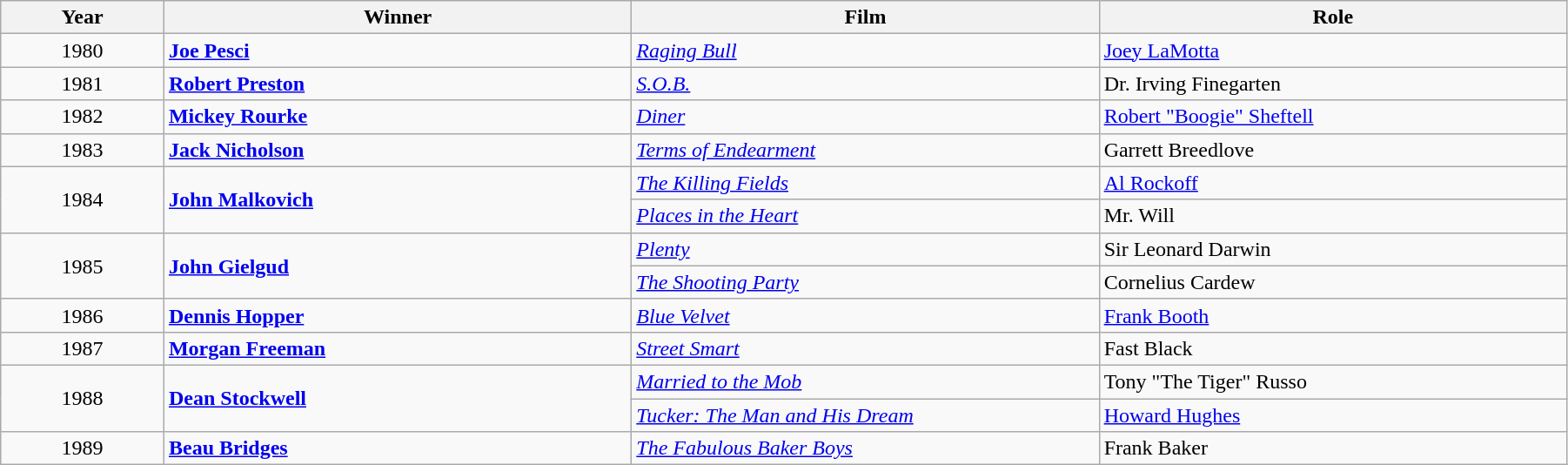<table class="wikitable" width="95%" cellpadding="5">
<tr>
<th width="100"><strong>Year</strong></th>
<th width="300"><strong>Winner</strong></th>
<th width="300"><strong>Film</strong></th>
<th width="300"><strong>Role</strong></th>
</tr>
<tr>
<td style="text-align:center;">1980</td>
<td><strong><a href='#'>Joe Pesci</a></strong></td>
<td><em><a href='#'>Raging Bull</a></em></td>
<td><a href='#'>Joey LaMotta</a></td>
</tr>
<tr>
<td style="text-align:center;">1981</td>
<td><strong><a href='#'>Robert Preston</a></strong></td>
<td><em><a href='#'>S.O.B.</a></em></td>
<td>Dr. Irving Finegarten</td>
</tr>
<tr>
<td style="text-align:center;">1982</td>
<td><strong><a href='#'>Mickey Rourke</a></strong></td>
<td><em><a href='#'>Diner</a></em></td>
<td><a href='#'>Robert "Boogie" Sheftell</a></td>
</tr>
<tr>
<td style="text-align:center;">1983</td>
<td><strong><a href='#'>Jack Nicholson</a></strong></td>
<td><em><a href='#'>Terms of Endearment</a></em></td>
<td>Garrett Breedlove</td>
</tr>
<tr>
<td rowspan="2" style="text-align:center;">1984</td>
<td rowspan="2"><strong><a href='#'>John Malkovich</a></strong></td>
<td><em><a href='#'>The Killing Fields</a></em></td>
<td><a href='#'>Al Rockoff</a></td>
</tr>
<tr>
<td><em><a href='#'>Places in the Heart</a></em></td>
<td>Mr. Will</td>
</tr>
<tr>
<td rowspan="2" style="text-align:center;">1985</td>
<td rowspan="2"><strong><a href='#'>John Gielgud</a></strong></td>
<td><em><a href='#'>Plenty</a></em></td>
<td>Sir Leonard Darwin</td>
</tr>
<tr>
<td><em><a href='#'>The Shooting Party</a></em></td>
<td>Cornelius Cardew</td>
</tr>
<tr>
<td style="text-align:center;">1986</td>
<td><strong><a href='#'>Dennis Hopper</a></strong></td>
<td><em><a href='#'>Blue Velvet</a></em></td>
<td><a href='#'>Frank Booth</a></td>
</tr>
<tr>
<td style="text-align:center;">1987</td>
<td><strong><a href='#'>Morgan Freeman</a></strong></td>
<td><em><a href='#'>Street Smart</a></em></td>
<td>Fast Black</td>
</tr>
<tr>
<td rowspan="2" style="text-align:center;">1988</td>
<td rowspan="2"><strong><a href='#'>Dean Stockwell</a></strong></td>
<td><em><a href='#'>Married to the Mob</a></em></td>
<td>Tony "The Tiger" Russo</td>
</tr>
<tr>
<td><em><a href='#'>Tucker: The Man and His Dream</a></em></td>
<td><a href='#'>Howard Hughes</a></td>
</tr>
<tr>
<td style="text-align:center;">1989</td>
<td><strong><a href='#'>Beau Bridges</a></strong></td>
<td><em><a href='#'>The Fabulous Baker Boys</a></em></td>
<td>Frank Baker</td>
</tr>
</table>
